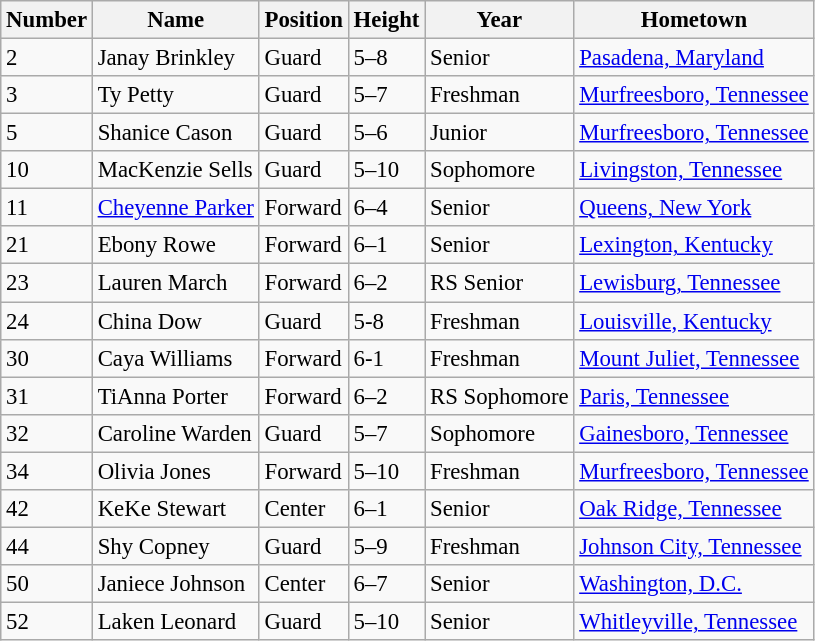<table class="wikitable sortable" style="font-size: 95%;">
<tr>
<th>Number</th>
<th>Name</th>
<th>Position</th>
<th>Height</th>
<th>Year</th>
<th>Hometown</th>
</tr>
<tr>
<td>2</td>
<td>Janay Brinkley</td>
<td>Guard</td>
<td>5–8</td>
<td>Senior</td>
<td><a href='#'>Pasadena, Maryland</a></td>
</tr>
<tr>
<td>3</td>
<td>Ty Petty</td>
<td>Guard</td>
<td>5–7</td>
<td>Freshman</td>
<td><a href='#'>Murfreesboro, Tennessee</a></td>
</tr>
<tr>
<td>5</td>
<td>Shanice Cason</td>
<td>Guard</td>
<td>5–6</td>
<td>Junior</td>
<td><a href='#'>Murfreesboro, Tennessee</a></td>
</tr>
<tr>
<td>10</td>
<td>MacKenzie Sells</td>
<td>Guard</td>
<td>5–10</td>
<td>Sophomore</td>
<td><a href='#'>Livingston, Tennessee</a></td>
</tr>
<tr>
<td>11</td>
<td><a href='#'>Cheyenne Parker</a></td>
<td>Forward</td>
<td>6–4</td>
<td>Senior</td>
<td><a href='#'>Queens, New York</a></td>
</tr>
<tr>
<td>21</td>
<td>Ebony Rowe</td>
<td>Forward</td>
<td>6–1</td>
<td>Senior</td>
<td><a href='#'>Lexington, Kentucky</a></td>
</tr>
<tr>
<td>23</td>
<td>Lauren March</td>
<td>Forward</td>
<td>6–2</td>
<td>RS Senior</td>
<td><a href='#'>Lewisburg, Tennessee</a></td>
</tr>
<tr>
<td>24</td>
<td>China Dow</td>
<td>Guard</td>
<td>5-8</td>
<td>Freshman</td>
<td><a href='#'>Louisville, Kentucky</a></td>
</tr>
<tr>
<td>30</td>
<td>Caya Williams</td>
<td>Forward</td>
<td>6-1</td>
<td>Freshman</td>
<td><a href='#'>Mount Juliet, Tennessee</a></td>
</tr>
<tr>
<td>31</td>
<td>TiAnna Porter</td>
<td>Forward</td>
<td>6–2</td>
<td>RS Sophomore</td>
<td><a href='#'>Paris, Tennessee</a></td>
</tr>
<tr>
<td>32</td>
<td>Caroline Warden</td>
<td>Guard</td>
<td>5–7</td>
<td>Sophomore</td>
<td><a href='#'>Gainesboro, Tennessee</a></td>
</tr>
<tr>
<td>34</td>
<td>Olivia Jones</td>
<td>Forward</td>
<td>5–10</td>
<td>Freshman</td>
<td><a href='#'>Murfreesboro, Tennessee</a></td>
</tr>
<tr>
<td>42</td>
<td>KeKe Stewart</td>
<td>Center</td>
<td>6–1</td>
<td>Senior</td>
<td><a href='#'>Oak Ridge, Tennessee</a></td>
</tr>
<tr>
<td>44</td>
<td>Shy Copney</td>
<td>Guard</td>
<td>5–9</td>
<td>Freshman</td>
<td><a href='#'>Johnson City, Tennessee</a></td>
</tr>
<tr>
<td>50</td>
<td>Janiece Johnson</td>
<td>Center</td>
<td>6–7</td>
<td>Senior</td>
<td><a href='#'>Washington, D.C.</a></td>
</tr>
<tr>
<td>52</td>
<td>Laken Leonard</td>
<td>Guard</td>
<td>5–10</td>
<td>Senior</td>
<td><a href='#'>Whitleyville, Tennessee</a></td>
</tr>
</table>
